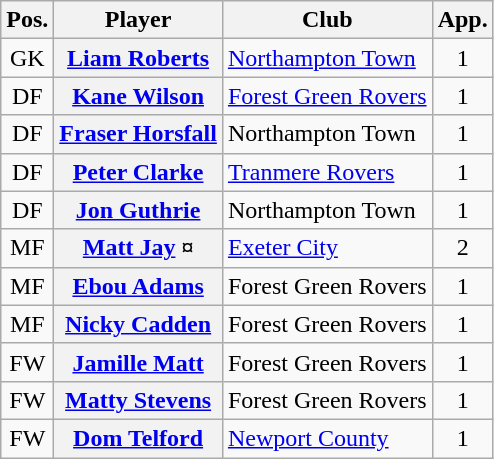<table class="wikitable plainrowheaders" style="text-align: left">
<tr>
<th scope="col">Pos.</th>
<th scope="col">Player</th>
<th scope="col">Club</th>
<th scope="col">App.</th>
</tr>
<tr>
<td style="text-align:center">GK</td>
<th scope="row"><a href='#'>Liam Roberts</a></th>
<td><a href='#'>Northampton Town</a></td>
<td style="text-align:center">1</td>
</tr>
<tr>
<td style="text-align:center">DF</td>
<th scope="row"><a href='#'>Kane Wilson</a></th>
<td><a href='#'>Forest Green Rovers</a></td>
<td style="text-align:center">1</td>
</tr>
<tr>
<td style="text-align:center">DF</td>
<th scope="row"><a href='#'>Fraser Horsfall</a></th>
<td>Northampton Town</td>
<td style="text-align:center">1</td>
</tr>
<tr>
<td style="text-align:center">DF</td>
<th scope="row"><a href='#'>Peter Clarke</a></th>
<td><a href='#'>Tranmere Rovers</a></td>
<td style="text-align:center">1</td>
</tr>
<tr>
<td style="text-align:center">DF</td>
<th scope="row"><a href='#'>Jon Guthrie</a></th>
<td>Northampton Town</td>
<td style="text-align:center">1</td>
</tr>
<tr>
<td style="text-align:center">MF</td>
<th scope="row"><a href='#'>Matt Jay</a> ¤</th>
<td><a href='#'>Exeter City</a></td>
<td style="text-align:center">2</td>
</tr>
<tr>
<td style="text-align:center">MF</td>
<th scope="row"><a href='#'>Ebou Adams</a></th>
<td>Forest Green Rovers</td>
<td style="text-align:center">1</td>
</tr>
<tr>
<td style="text-align:center">MF</td>
<th scope="row"><a href='#'>Nicky Cadden</a></th>
<td>Forest Green Rovers</td>
<td style="text-align:center">1</td>
</tr>
<tr>
<td style="text-align:center">FW</td>
<th scope="row"><a href='#'>Jamille Matt</a></th>
<td>Forest Green Rovers</td>
<td style="text-align:center">1</td>
</tr>
<tr>
<td style="text-align:center">FW</td>
<th scope="row"><a href='#'>Matty Stevens</a></th>
<td>Forest Green Rovers</td>
<td style="text-align:center">1</td>
</tr>
<tr>
<td style="text-align:center">FW</td>
<th scope="row"><a href='#'>Dom Telford</a></th>
<td><a href='#'>Newport County</a></td>
<td style="text-align:center">1</td>
</tr>
</table>
